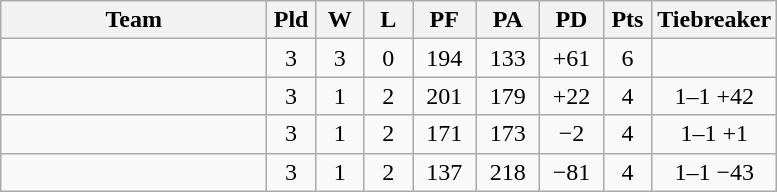<table class="wikitable" style="text-align:center;">
<tr>
<th width=170>Team</th>
<th width=25>Pld</th>
<th width=25>W</th>
<th width=25>L</th>
<th width=35>PF</th>
<th width=35>PA</th>
<th width=35>PD</th>
<th width=25>Pts</th>
<th width=50>Tiebreaker</th>
</tr>
<tr style="background:ccffcc">
<td style="text-align:left"></td>
<td>3</td>
<td>3</td>
<td>0</td>
<td>194</td>
<td>133</td>
<td>+61</td>
<td>6</td>
<td></td>
</tr>
<tr style="background:ccffcc">
<td style="text-align:left"></td>
<td>3</td>
<td>1</td>
<td>2</td>
<td>201</td>
<td>179</td>
<td>+22</td>
<td>4</td>
<td>1–1 +42</td>
</tr>
<tr style="background:ccffcc">
<td style="text-align:left"></td>
<td>3</td>
<td>1</td>
<td>2</td>
<td>171</td>
<td>173</td>
<td>−2</td>
<td>4</td>
<td>1–1 +1</td>
</tr>
<tr style="background:ffcccc">
<td style="text-align:left"></td>
<td>3</td>
<td>1</td>
<td>2</td>
<td>137</td>
<td>218</td>
<td>−81</td>
<td>4</td>
<td>1–1 −43</td>
</tr>
</table>
